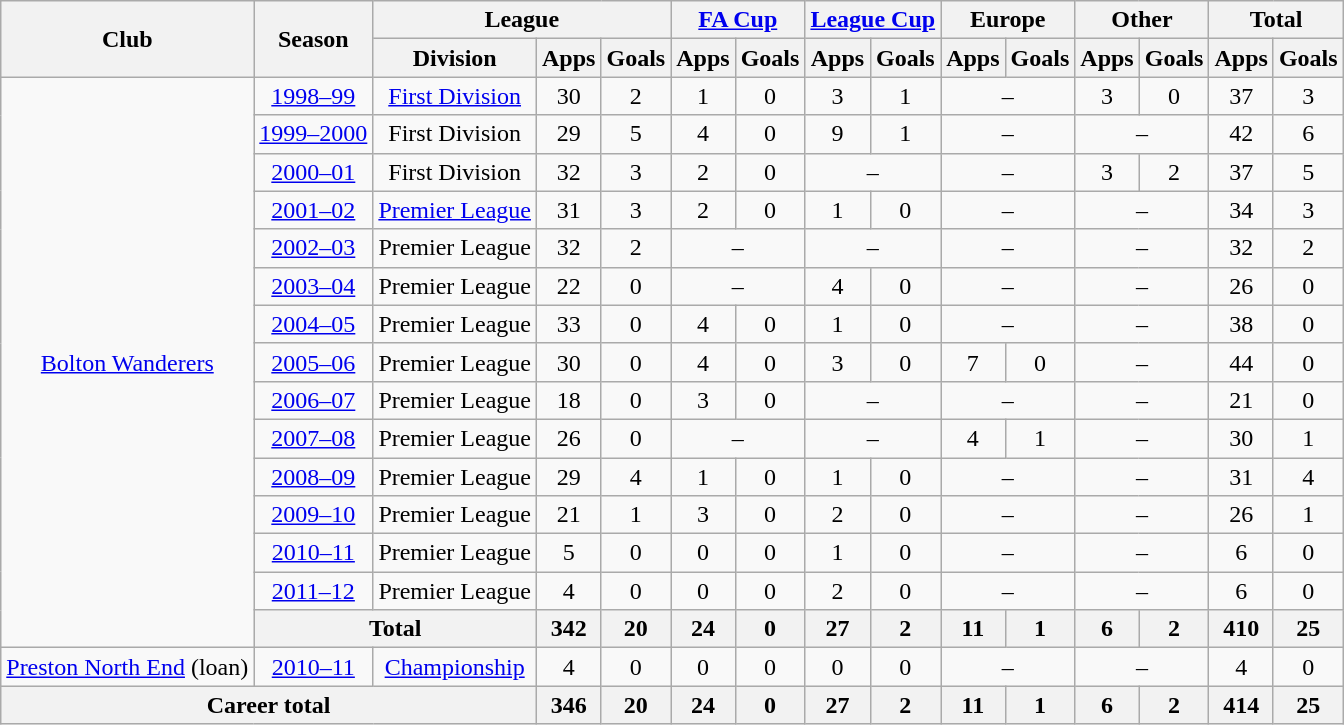<table class="wikitable" style="text-align:center">
<tr>
<th rowspan="2">Club</th>
<th rowspan="2">Season</th>
<th colspan="3">League</th>
<th colspan="2"><a href='#'>FA Cup</a></th>
<th colspan="2"><a href='#'>League Cup</a></th>
<th colspan="2">Europe</th>
<th colspan="2">Other</th>
<th colspan="2">Total</th>
</tr>
<tr>
<th>Division</th>
<th>Apps</th>
<th>Goals</th>
<th>Apps</th>
<th>Goals</th>
<th>Apps</th>
<th>Goals</th>
<th>Apps</th>
<th>Goals</th>
<th>Apps</th>
<th>Goals</th>
<th>Apps</th>
<th>Goals</th>
</tr>
<tr>
<td rowspan="15"><a href='#'>Bolton Wanderers</a></td>
<td><a href='#'>1998–99</a></td>
<td><a href='#'>First Division</a></td>
<td>30</td>
<td>2</td>
<td>1</td>
<td>0</td>
<td>3</td>
<td>1</td>
<td colspan="2">–</td>
<td>3</td>
<td>0</td>
<td>37</td>
<td>3</td>
</tr>
<tr>
<td><a href='#'>1999–2000</a></td>
<td>First Division</td>
<td>29</td>
<td>5</td>
<td>4</td>
<td>0</td>
<td>9</td>
<td>1</td>
<td colspan="2">–</td>
<td colspan="2">–</td>
<td>42</td>
<td>6</td>
</tr>
<tr>
<td><a href='#'>2000–01</a></td>
<td>First Division</td>
<td>32</td>
<td>3</td>
<td>2</td>
<td>0</td>
<td colspan="2">–</td>
<td colspan="2">–</td>
<td>3</td>
<td>2</td>
<td>37</td>
<td>5</td>
</tr>
<tr>
<td><a href='#'>2001–02</a></td>
<td><a href='#'>Premier League</a></td>
<td>31</td>
<td>3</td>
<td>2</td>
<td>0</td>
<td>1</td>
<td>0</td>
<td colspan="2">–</td>
<td colspan="2">–</td>
<td>34</td>
<td>3</td>
</tr>
<tr>
<td><a href='#'>2002–03</a></td>
<td>Premier League</td>
<td>32</td>
<td>2</td>
<td colspan="2">–</td>
<td colspan="2">–</td>
<td colspan="2">–</td>
<td colspan="2">–</td>
<td>32</td>
<td>2</td>
</tr>
<tr>
<td><a href='#'>2003–04</a></td>
<td>Premier League</td>
<td>22</td>
<td>0</td>
<td colspan="2">–</td>
<td>4</td>
<td>0</td>
<td colspan="2">–</td>
<td colspan="2">–</td>
<td>26</td>
<td>0</td>
</tr>
<tr>
<td><a href='#'>2004–05</a></td>
<td>Premier League</td>
<td>33</td>
<td>0</td>
<td>4</td>
<td>0</td>
<td>1</td>
<td>0</td>
<td colspan="2">–</td>
<td colspan="2">–</td>
<td>38</td>
<td>0</td>
</tr>
<tr>
<td><a href='#'>2005–06</a></td>
<td>Premier League</td>
<td>30</td>
<td>0</td>
<td>4</td>
<td>0</td>
<td>3</td>
<td>0</td>
<td>7</td>
<td>0</td>
<td colspan="2">–</td>
<td>44</td>
<td>0</td>
</tr>
<tr>
<td><a href='#'>2006–07</a></td>
<td>Premier League</td>
<td>18</td>
<td>0</td>
<td>3</td>
<td>0</td>
<td colspan="2">–</td>
<td colspan="2">–</td>
<td colspan="2">–</td>
<td>21</td>
<td>0</td>
</tr>
<tr>
<td><a href='#'>2007–08</a></td>
<td>Premier League</td>
<td>26</td>
<td>0</td>
<td colspan="2">–</td>
<td colspan="2">–</td>
<td>4</td>
<td>1</td>
<td colspan="2">–</td>
<td>30</td>
<td>1</td>
</tr>
<tr>
<td><a href='#'>2008–09</a></td>
<td>Premier League</td>
<td>29</td>
<td>4</td>
<td>1</td>
<td>0</td>
<td>1</td>
<td>0</td>
<td colspan="2">–</td>
<td colspan="2">–</td>
<td>31</td>
<td>4</td>
</tr>
<tr>
<td><a href='#'>2009–10</a></td>
<td>Premier League</td>
<td>21</td>
<td>1</td>
<td>3</td>
<td>0</td>
<td>2</td>
<td>0</td>
<td colspan="2">–</td>
<td colspan="2">–</td>
<td>26</td>
<td>1</td>
</tr>
<tr>
<td><a href='#'>2010–11</a></td>
<td>Premier League</td>
<td>5</td>
<td>0</td>
<td>0</td>
<td>0</td>
<td>1</td>
<td>0</td>
<td colspan="2">–</td>
<td colspan="2">–</td>
<td>6</td>
<td>0</td>
</tr>
<tr>
<td><a href='#'>2011–12</a></td>
<td>Premier League</td>
<td>4</td>
<td>0</td>
<td>0</td>
<td>0</td>
<td>2</td>
<td>0</td>
<td colspan="2">–</td>
<td colspan="2">–</td>
<td>6</td>
<td>0</td>
</tr>
<tr>
<th colspan="2">Total</th>
<th>342</th>
<th>20</th>
<th>24</th>
<th>0</th>
<th>27</th>
<th>2</th>
<th>11</th>
<th>1</th>
<th>6</th>
<th>2</th>
<th>410</th>
<th>25</th>
</tr>
<tr>
<td><a href='#'>Preston North End</a> (loan)</td>
<td><a href='#'>2010–11</a></td>
<td><a href='#'>Championship</a></td>
<td>4</td>
<td>0</td>
<td>0</td>
<td>0</td>
<td>0</td>
<td>0</td>
<td colspan="2">–</td>
<td colspan="2">–</td>
<td>4</td>
<td>0</td>
</tr>
<tr>
<th colspan="3">Career total</th>
<th>346</th>
<th>20</th>
<th>24</th>
<th>0</th>
<th>27</th>
<th>2</th>
<th>11</th>
<th>1</th>
<th>6</th>
<th>2</th>
<th>414</th>
<th>25</th>
</tr>
</table>
